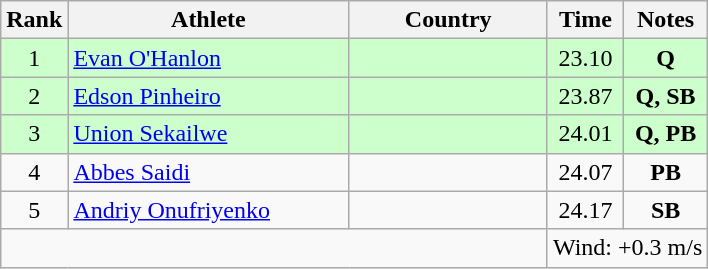<table class="wikitable sortable" style="text-align:center">
<tr>
<th>Rank</th>
<th style="width:180px">Athlete</th>
<th style="width:125px">Country</th>
<th>Time</th>
<th>Notes</th>
</tr>
<tr style="background:#cfc;">
<td>1</td>
<td style="text-align:left;"><a href='#'>Evan O'Hanlon</a></td>
<td style="text-align:left;"></td>
<td>23.10</td>
<td><strong>Q</strong></td>
</tr>
<tr style="background:#cfc;">
<td>2</td>
<td style="text-align:left;"><a href='#'>Edson Pinheiro</a></td>
<td style="text-align:left;"></td>
<td>23.87</td>
<td><strong>Q, SB</strong></td>
</tr>
<tr style="background:#cfc;">
<td>3</td>
<td style="text-align:left;"><a href='#'>Union Sekailwe</a></td>
<td style="text-align:left;"></td>
<td>24.01</td>
<td><strong>Q, PB</strong></td>
</tr>
<tr>
<td>4</td>
<td style="text-align:left;"><a href='#'>Abbes Saidi</a></td>
<td style="text-align:left;"></td>
<td>24.07</td>
<td><strong>PB</strong></td>
</tr>
<tr>
<td>5</td>
<td style="text-align:left;"><a href='#'>Andriy Onufriyenko</a></td>
<td style="text-align:left;"></td>
<td>24.17</td>
<td><strong>SB</strong></td>
</tr>
<tr class="sortbottom">
<td colspan="3"></td>
<td colspan="2">Wind: +0.3 m/s</td>
</tr>
</table>
